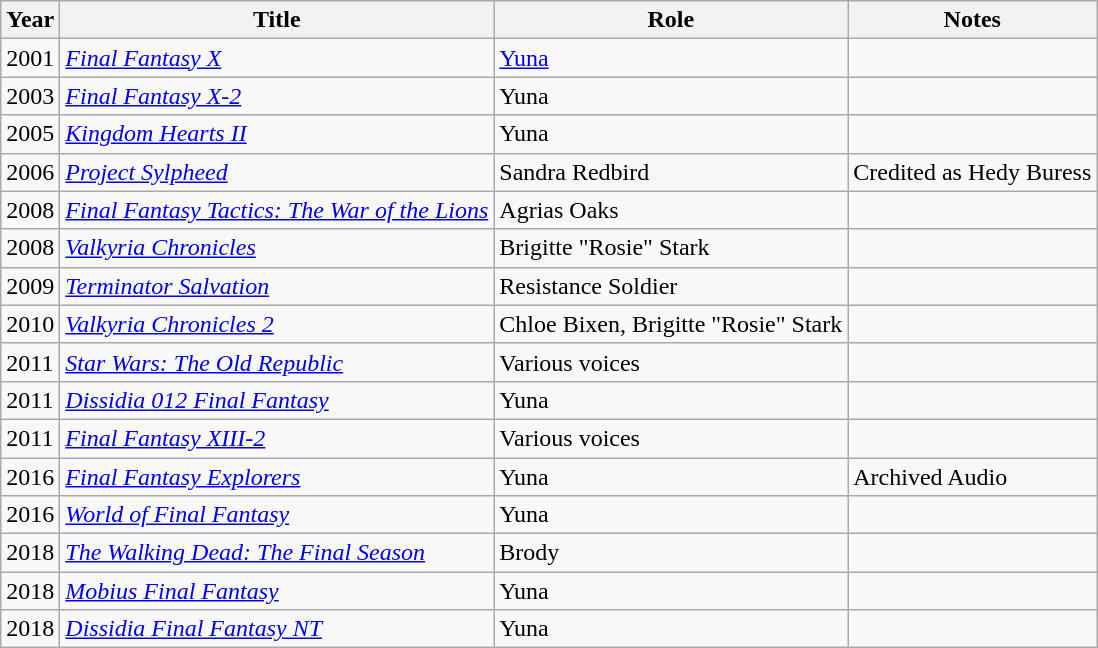<table class="wikitable sortable">
<tr>
<th>Year</th>
<th>Title</th>
<th>Role</th>
<th>Notes</th>
</tr>
<tr>
<td>2001</td>
<td><em><a href='#'>Final Fantasy X</a></em></td>
<td><a href='#'>Yuna</a></td>
<td></td>
</tr>
<tr>
<td>2003</td>
<td><em><a href='#'>Final Fantasy X-2</a></em></td>
<td>Yuna</td>
<td></td>
</tr>
<tr>
<td>2005</td>
<td><em><a href='#'>Kingdom Hearts II</a></em></td>
<td>Yuna</td>
<td></td>
</tr>
<tr>
<td>2006</td>
<td><em><a href='#'>Project Sylpheed</a></em></td>
<td>Sandra Redbird</td>
<td>Credited as Hedy Buress</td>
</tr>
<tr>
<td>2008</td>
<td><em><a href='#'>Final Fantasy Tactics: The War of the Lions</a></em></td>
<td>Agrias Oaks</td>
<td></td>
</tr>
<tr>
<td>2008</td>
<td><em><a href='#'>Valkyria Chronicles</a></em></td>
<td>Brigitte "Rosie" Stark</td>
<td></td>
</tr>
<tr>
<td>2009</td>
<td><em><a href='#'>Terminator Salvation</a></em></td>
<td>Resistance Soldier</td>
<td></td>
</tr>
<tr>
<td>2010</td>
<td><em><a href='#'>Valkyria Chronicles 2</a></em></td>
<td>Chloe Bixen, Brigitte "Rosie" Stark</td>
<td></td>
</tr>
<tr>
<td>2011</td>
<td><em><a href='#'>Star Wars: The Old Republic</a></em></td>
<td>Various voices</td>
<td></td>
</tr>
<tr>
<td>2011</td>
<td><em><a href='#'>Dissidia 012 Final Fantasy</a></em></td>
<td>Yuna</td>
<td></td>
</tr>
<tr>
<td>2011</td>
<td><em><a href='#'>Final Fantasy XIII-2</a></em></td>
<td>Various voices</td>
<td></td>
</tr>
<tr>
<td>2016</td>
<td><em><a href='#'>Final Fantasy Explorers</a></em></td>
<td>Yuna</td>
<td>Archived Audio</td>
</tr>
<tr>
<td>2016</td>
<td><em><a href='#'>World of Final Fantasy</a></em></td>
<td>Yuna</td>
<td></td>
</tr>
<tr>
<td>2018</td>
<td><em><a href='#'>The Walking Dead: The Final Season</a></em></td>
<td>Brody</td>
<td></td>
</tr>
<tr>
<td>2018</td>
<td><em><a href='#'>Mobius Final Fantasy</a></em></td>
<td>Yuna</td>
<td></td>
</tr>
<tr>
<td>2018</td>
<td><em><a href='#'>Dissidia Final Fantasy NT</a></em></td>
<td>Yuna</td>
<td></td>
</tr>
</table>
